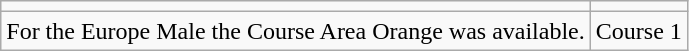<table class="wikitable" style="text-align:center;">
<tr>
<td></td>
<td></td>
</tr>
<tr>
<td>For the Europe Male the Course Area Orange was available.</td>
<td>Course 1</td>
</tr>
</table>
